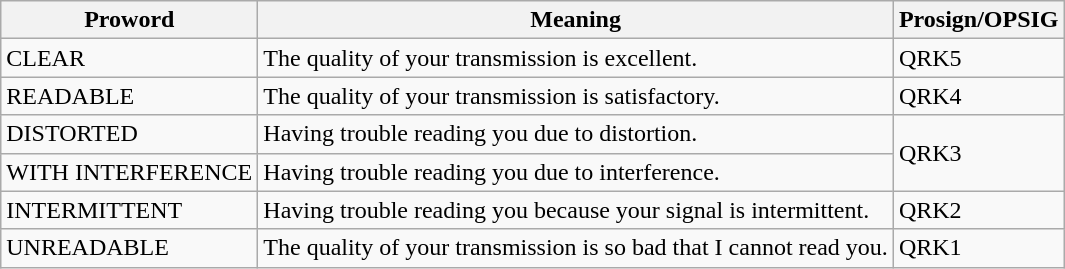<table class="wikitable">
<tr>
<th>Proword</th>
<th>Meaning</th>
<th>Prosign/OPSIG</th>
</tr>
<tr>
<td>CLEAR</td>
<td>The quality of your transmission is excellent.</td>
<td>QRK5</td>
</tr>
<tr>
<td>READABLE</td>
<td>The quality of your transmission is satisfactory.</td>
<td>QRK4</td>
</tr>
<tr>
<td>DISTORTED</td>
<td>Having trouble reading you due to distortion.</td>
<td rowspan="2">QRK3</td>
</tr>
<tr>
<td>WITH INTERFERENCE</td>
<td>Having trouble reading you due to interference.</td>
</tr>
<tr>
<td>INTERMITTENT</td>
<td>Having trouble reading you because your signal is intermittent.</td>
<td>QRK2</td>
</tr>
<tr>
<td>UNREADABLE</td>
<td>The quality of your transmission is so bad that I cannot read you.</td>
<td>QRK1</td>
</tr>
</table>
